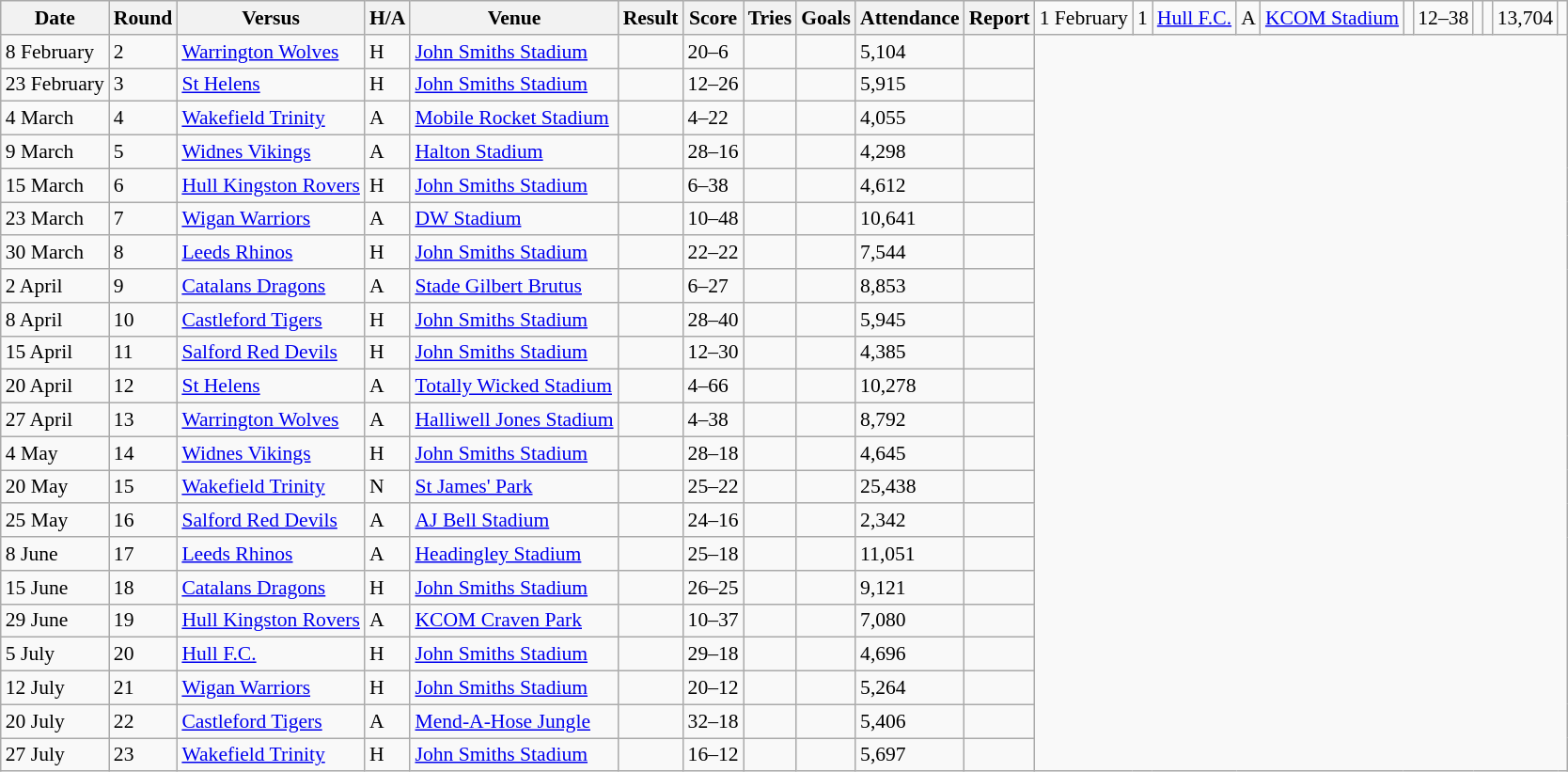<table class="wikitable defaultleft col2center col4center col7center col10right" style="font-size:90%;">
<tr>
<th>Date</th>
<th>Round</th>
<th>Versus</th>
<th>H/A</th>
<th>Venue</th>
<th>Result</th>
<th>Score</th>
<th>Tries</th>
<th>Goals</th>
<th>Attendance</th>
<th>Report</th>
<td>1 February</td>
<td>1</td>
<td> <a href='#'>Hull F.C.</a></td>
<td>A</td>
<td><a href='#'>KCOM Stadium</a></td>
<td></td>
<td>12–38</td>
<td></td>
<td></td>
<td>13,704</td>
<td></td>
</tr>
<tr>
<td>8 February</td>
<td>2</td>
<td> <a href='#'>Warrington Wolves</a></td>
<td>H</td>
<td><a href='#'>John Smiths Stadium</a></td>
<td></td>
<td>20–6</td>
<td></td>
<td></td>
<td>5,104</td>
<td></td>
</tr>
<tr>
<td>23 February</td>
<td>3</td>
<td> <a href='#'>St Helens</a></td>
<td>H</td>
<td><a href='#'>John Smiths Stadium</a></td>
<td></td>
<td>12–26</td>
<td></td>
<td></td>
<td>5,915</td>
<td></td>
</tr>
<tr>
<td>4 March</td>
<td>4</td>
<td> <a href='#'>Wakefield Trinity</a></td>
<td>A</td>
<td><a href='#'>Mobile Rocket Stadium</a></td>
<td></td>
<td>4–22</td>
<td></td>
<td></td>
<td>4,055</td>
<td></td>
</tr>
<tr>
<td>9 March</td>
<td>5</td>
<td> <a href='#'>Widnes Vikings</a></td>
<td>A</td>
<td><a href='#'>Halton Stadium</a></td>
<td></td>
<td>28–16</td>
<td></td>
<td></td>
<td>4,298</td>
<td></td>
</tr>
<tr>
<td>15 March</td>
<td>6</td>
<td> <a href='#'>Hull Kingston Rovers</a></td>
<td>H</td>
<td><a href='#'>John Smiths Stadium</a></td>
<td></td>
<td>6–38</td>
<td></td>
<td></td>
<td>4,612</td>
<td></td>
</tr>
<tr>
<td>23 March</td>
<td>7</td>
<td> <a href='#'>Wigan Warriors</a></td>
<td>A</td>
<td><a href='#'>DW Stadium</a></td>
<td></td>
<td>10–48</td>
<td></td>
<td></td>
<td>10,641</td>
<td></td>
</tr>
<tr>
<td>30 March</td>
<td>8</td>
<td> <a href='#'>Leeds Rhinos</a></td>
<td>H</td>
<td><a href='#'>John Smiths Stadium</a></td>
<td></td>
<td>22–22</td>
<td></td>
<td></td>
<td>7,544</td>
<td></td>
</tr>
<tr>
<td>2 April</td>
<td>9</td>
<td> <a href='#'>Catalans Dragons</a></td>
<td>A</td>
<td><a href='#'>Stade Gilbert Brutus</a></td>
<td></td>
<td>6–27</td>
<td></td>
<td></td>
<td>8,853</td>
<td></td>
</tr>
<tr>
<td>8 April</td>
<td>10</td>
<td> <a href='#'>Castleford Tigers</a></td>
<td>H</td>
<td><a href='#'>John Smiths Stadium</a></td>
<td></td>
<td>28–40</td>
<td></td>
<td></td>
<td>5,945</td>
<td></td>
</tr>
<tr>
<td>15 April</td>
<td>11</td>
<td> <a href='#'>Salford Red Devils</a></td>
<td>H</td>
<td><a href='#'>John Smiths Stadium</a></td>
<td></td>
<td>12–30</td>
<td></td>
<td></td>
<td>4,385</td>
<td></td>
</tr>
<tr>
<td>20 April</td>
<td>12</td>
<td> <a href='#'>St Helens</a></td>
<td>A</td>
<td><a href='#'>Totally Wicked Stadium</a></td>
<td></td>
<td>4–66</td>
<td></td>
<td></td>
<td>10,278</td>
<td></td>
</tr>
<tr>
<td>27 April</td>
<td>13</td>
<td> <a href='#'>Warrington Wolves</a></td>
<td>A</td>
<td><a href='#'>Halliwell Jones Stadium</a></td>
<td></td>
<td>4–38</td>
<td></td>
<td></td>
<td>8,792</td>
<td></td>
</tr>
<tr>
<td>4 May</td>
<td>14</td>
<td> <a href='#'>Widnes Vikings</a></td>
<td>H</td>
<td><a href='#'>John Smiths Stadium</a></td>
<td></td>
<td>28–18</td>
<td></td>
<td></td>
<td>4,645</td>
<td></td>
</tr>
<tr>
<td>20 May</td>
<td>15</td>
<td> <a href='#'>Wakefield Trinity</a></td>
<td>N</td>
<td><a href='#'>St James' Park</a></td>
<td></td>
<td>25–22</td>
<td></td>
<td></td>
<td>25,438</td>
<td></td>
</tr>
<tr>
<td>25 May</td>
<td>16</td>
<td> <a href='#'>Salford Red Devils</a></td>
<td>A</td>
<td><a href='#'>AJ Bell Stadium</a></td>
<td></td>
<td>24–16</td>
<td></td>
<td></td>
<td>2,342</td>
<td></td>
</tr>
<tr>
<td>8 June</td>
<td>17</td>
<td> <a href='#'>Leeds Rhinos</a></td>
<td>A</td>
<td><a href='#'>Headingley Stadium</a></td>
<td></td>
<td>25–18</td>
<td></td>
<td></td>
<td>11,051</td>
<td></td>
</tr>
<tr>
<td>15 June</td>
<td>18</td>
<td> <a href='#'>Catalans Dragons</a></td>
<td>H</td>
<td><a href='#'>John Smiths Stadium</a></td>
<td></td>
<td>26–25</td>
<td></td>
<td></td>
<td>9,121</td>
<td></td>
</tr>
<tr>
<td>29 June</td>
<td>19</td>
<td> <a href='#'>Hull Kingston Rovers</a></td>
<td>A</td>
<td><a href='#'>KCOM Craven Park</a></td>
<td></td>
<td>10–37</td>
<td></td>
<td></td>
<td>7,080</td>
<td></td>
</tr>
<tr>
<td>5 July</td>
<td>20</td>
<td> <a href='#'>Hull F.C.</a></td>
<td>H</td>
<td><a href='#'>John Smiths Stadium</a></td>
<td></td>
<td>29–18</td>
<td></td>
<td></td>
<td>4,696</td>
<td></td>
</tr>
<tr>
<td>12 July</td>
<td>21</td>
<td> <a href='#'>Wigan Warriors</a></td>
<td>H</td>
<td><a href='#'>John Smiths Stadium</a></td>
<td></td>
<td>20–12</td>
<td></td>
<td></td>
<td>5,264</td>
<td></td>
</tr>
<tr>
<td>20 July</td>
<td>22</td>
<td> <a href='#'>Castleford Tigers</a></td>
<td>A</td>
<td><a href='#'>Mend-A-Hose Jungle</a></td>
<td></td>
<td>32–18</td>
<td></td>
<td></td>
<td>5,406</td>
<td></td>
</tr>
<tr>
<td>27 July</td>
<td>23</td>
<td> <a href='#'>Wakefield Trinity</a></td>
<td>H</td>
<td><a href='#'>John Smiths Stadium</a></td>
<td></td>
<td>16–12</td>
<td></td>
<td></td>
<td>5,697</td>
<td></td>
</tr>
</table>
